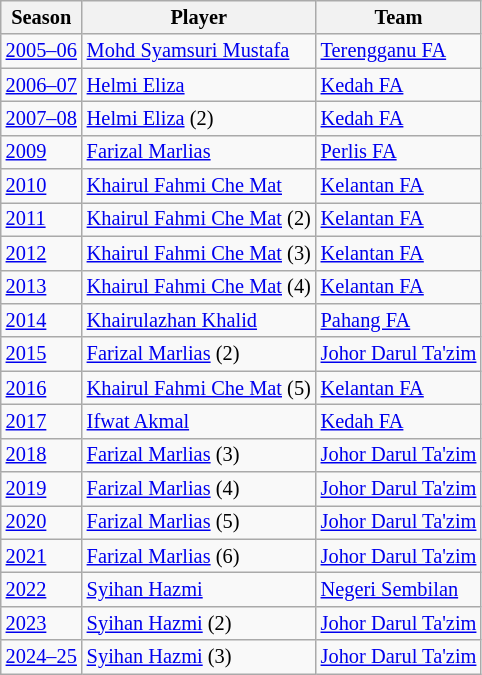<table class="wikitable sortable" style="font-size: 85%;">
<tr>
<th>Season</th>
<th>Player</th>
<th>Team</th>
</tr>
<tr>
<td><a href='#'>2005–06</a></td>
<td> <a href='#'>Mohd Syamsuri Mustafa</a></td>
<td> <a href='#'>Terengganu FA</a></td>
</tr>
<tr>
<td><a href='#'>2006–07</a></td>
<td> <a href='#'>Helmi Eliza</a></td>
<td> <a href='#'>Kedah FA</a></td>
</tr>
<tr>
<td><a href='#'>2007–08</a></td>
<td> <a href='#'>Helmi Eliza</a> (2)</td>
<td> <a href='#'>Kedah FA</a></td>
</tr>
<tr>
<td><a href='#'>2009</a></td>
<td> <a href='#'>Farizal Marlias</a></td>
<td> <a href='#'>Perlis FA</a></td>
</tr>
<tr>
<td><a href='#'>2010</a></td>
<td> <a href='#'>Khairul Fahmi Che Mat</a></td>
<td> <a href='#'>Kelantan FA</a></td>
</tr>
<tr>
<td><a href='#'>2011</a></td>
<td> <a href='#'>Khairul Fahmi Che Mat</a> (2)</td>
<td> <a href='#'>Kelantan FA</a></td>
</tr>
<tr>
<td><a href='#'>2012</a></td>
<td> <a href='#'>Khairul Fahmi Che Mat</a> (3)</td>
<td> <a href='#'>Kelantan FA</a></td>
</tr>
<tr>
<td><a href='#'>2013</a></td>
<td> <a href='#'>Khairul Fahmi Che Mat</a> (4)</td>
<td> <a href='#'>Kelantan FA</a></td>
</tr>
<tr>
<td><a href='#'>2014</a></td>
<td> <a href='#'>Khairulazhan Khalid</a></td>
<td> <a href='#'>Pahang FA</a></td>
</tr>
<tr>
<td><a href='#'>2015</a></td>
<td> <a href='#'>Farizal Marlias</a> (2)</td>
<td> <a href='#'>Johor Darul Ta'zim</a></td>
</tr>
<tr>
<td><a href='#'>2016</a></td>
<td> <a href='#'>Khairul Fahmi Che Mat</a> (5)</td>
<td> <a href='#'>Kelantan FA</a></td>
</tr>
<tr>
<td><a href='#'>2017</a></td>
<td> <a href='#'>Ifwat Akmal</a></td>
<td> <a href='#'>Kedah FA</a></td>
</tr>
<tr>
<td><a href='#'>2018</a></td>
<td> <a href='#'>Farizal Marlias</a> (3)</td>
<td> <a href='#'>Johor Darul Ta'zim</a></td>
</tr>
<tr>
<td><a href='#'>2019</a></td>
<td> <a href='#'>Farizal Marlias</a> (4)</td>
<td> <a href='#'>Johor Darul Ta'zim</a></td>
</tr>
<tr>
<td><a href='#'>2020</a></td>
<td> <a href='#'>Farizal Marlias</a> (5)</td>
<td> <a href='#'>Johor Darul Ta'zim</a></td>
</tr>
<tr>
<td><a href='#'>2021</a></td>
<td> <a href='#'>Farizal Marlias</a> (6)</td>
<td> <a href='#'>Johor Darul Ta'zim</a></td>
</tr>
<tr>
<td><a href='#'>2022</a></td>
<td> <a href='#'>Syihan Hazmi</a></td>
<td> <a href='#'>Negeri Sembilan</a></td>
</tr>
<tr>
<td><a href='#'>2023</a></td>
<td> <a href='#'>Syihan Hazmi</a> (2)</td>
<td> <a href='#'>Johor Darul Ta'zim</a></td>
</tr>
<tr>
<td><a href='#'>2024–25</a></td>
<td> <a href='#'>Syihan Hazmi</a> (3)</td>
<td> <a href='#'>Johor Darul Ta'zim</a></td>
</tr>
</table>
